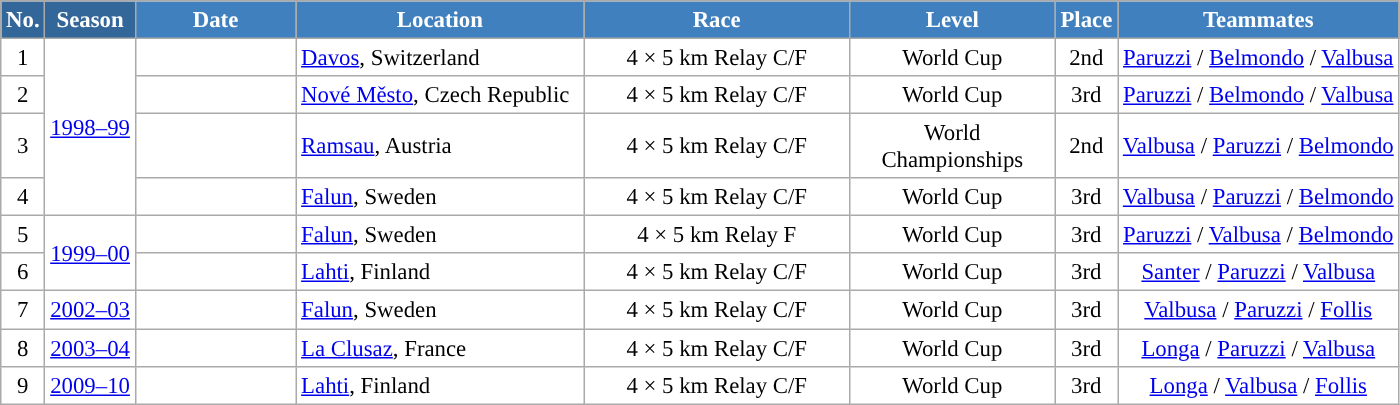<table class="wikitable sortable" style="font-size:95%; text-align:center; border:grey solid 1px; border-collapse:collapse; background:#ffffff;">
<tr style="background:#efefef;">
<th style="background-color:#369; color:white;">No.</th>
<th style="background-color:#369; color:white;">Season</th>
<th style="background-color:#4180be; color:white; width:100px;">Date</th>
<th style="background-color:#4180be; color:white; width:185px;">Location</th>
<th style="background-color:#4180be; color:white; width:170px;">Race</th>
<th style="background-color:#4180be; color:white; width:130px;">Level</th>
<th style="background-color:#4180be; color:white;">Place</th>
<th style="background-color:#4180be; color:white;">Teammates</th>
</tr>
<tr>
<td>1</td>
<td rowspan="4"><a href='#'>1998–99</a></td>
<td style="text-align: right;"></td>
<td style="text-align: left;"> <a href='#'>Davos</a>, Switzerland</td>
<td>4 × 5 km Relay C/F</td>
<td>World Cup</td>
<td>2nd</td>
<td><a href='#'>Paruzzi</a> / <a href='#'>Belmondo</a> / <a href='#'>Valbusa</a></td>
</tr>
<tr>
<td>2</td>
<td style="text-align: right;"></td>
<td style="text-align: left;"> <a href='#'>Nové Město</a>, Czech Republic</td>
<td>4 × 5 km Relay C/F</td>
<td>World Cup</td>
<td>3rd</td>
<td><a href='#'>Paruzzi</a> / <a href='#'>Belmondo</a> / <a href='#'>Valbusa</a></td>
</tr>
<tr>
<td>3</td>
<td style="text-align: right;"></td>
<td style="text-align: left;"> <a href='#'>Ramsau</a>, Austria</td>
<td>4 × 5 km Relay C/F</td>
<td>World Championships</td>
<td>2nd</td>
<td><a href='#'>Valbusa</a> / <a href='#'>Paruzzi</a> / <a href='#'>Belmondo</a></td>
</tr>
<tr>
<td>4</td>
<td style="text-align: right;"></td>
<td style="text-align: left;"> <a href='#'>Falun</a>, Sweden</td>
<td>4 × 5 km Relay C/F</td>
<td>World Cup</td>
<td>3rd</td>
<td><a href='#'>Valbusa</a> / <a href='#'>Paruzzi</a> / <a href='#'>Belmondo</a></td>
</tr>
<tr>
<td>5</td>
<td rowspan="2"><a href='#'>1999–00</a></td>
<td style="text-align: right;"></td>
<td style="text-align: left;"> <a href='#'>Falun</a>, Sweden</td>
<td>4 × 5 km Relay F</td>
<td>World Cup</td>
<td>3rd</td>
<td><a href='#'>Paruzzi</a> / <a href='#'>Valbusa</a> / <a href='#'>Belmondo</a></td>
</tr>
<tr>
<td>6</td>
<td style="text-align: right;"></td>
<td style="text-align: left;"> <a href='#'>Lahti</a>, Finland</td>
<td>4 × 5 km Relay C/F</td>
<td>World Cup</td>
<td>3rd</td>
<td><a href='#'>Santer</a> / <a href='#'>Paruzzi</a> / <a href='#'>Valbusa</a></td>
</tr>
<tr>
<td>7</td>
<td><a href='#'>2002–03</a></td>
<td style="text-align: right;"></td>
<td style="text-align: left;"> <a href='#'>Falun</a>, Sweden</td>
<td>4 × 5 km Relay C/F</td>
<td>World Cup</td>
<td>3rd</td>
<td><a href='#'>Valbusa</a> / <a href='#'>Paruzzi</a> / <a href='#'>Follis</a></td>
</tr>
<tr>
<td>8</td>
<td><a href='#'>2003–04</a></td>
<td style="text-align: right;"></td>
<td style="text-align: left;"> <a href='#'>La Clusaz</a>, France</td>
<td>4 × 5 km Relay C/F</td>
<td>World Cup</td>
<td>3rd</td>
<td><a href='#'>Longa</a> / <a href='#'>Paruzzi</a> / <a href='#'>Valbusa</a></td>
</tr>
<tr>
<td>9</td>
<td><a href='#'>2009–10</a></td>
<td style="text-align: right;"></td>
<td style="text-align: left;"> <a href='#'>Lahti</a>, Finland</td>
<td>4 × 5 km Relay C/F</td>
<td>World Cup</td>
<td>3rd</td>
<td><a href='#'>Longa</a> / <a href='#'>Valbusa</a> / <a href='#'>Follis</a></td>
</tr>
</table>
